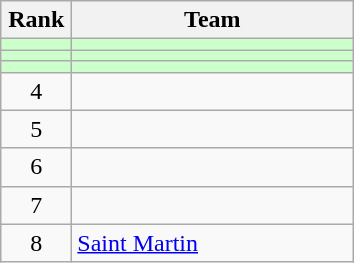<table class="wikitable" style="text-align: center;">
<tr>
<th width=40>Rank</th>
<th width=180>Team</th>
</tr>
<tr bgcolor=#CCFFCC>
<td></td>
<td style="text-align:left;"></td>
</tr>
<tr bgcolor=#CCFFCC>
<td></td>
<td style="text-align:left;"></td>
</tr>
<tr bgcolor=#CCFFCC>
<td></td>
<td style="text-align:left;"></td>
</tr>
<tr align=center>
<td>4</td>
<td style="text-align:left;"></td>
</tr>
<tr align=center>
<td>5</td>
<td style="text-align:left;"></td>
</tr>
<tr align=center>
<td>6</td>
<td style="text-align:left;"></td>
</tr>
<tr align=center>
<td>7</td>
<td style="text-align:left;"></td>
</tr>
<tr align=center>
<td>8</td>
<td style="text-align:left;"><a href='#'>Saint Martin</a></td>
</tr>
</table>
